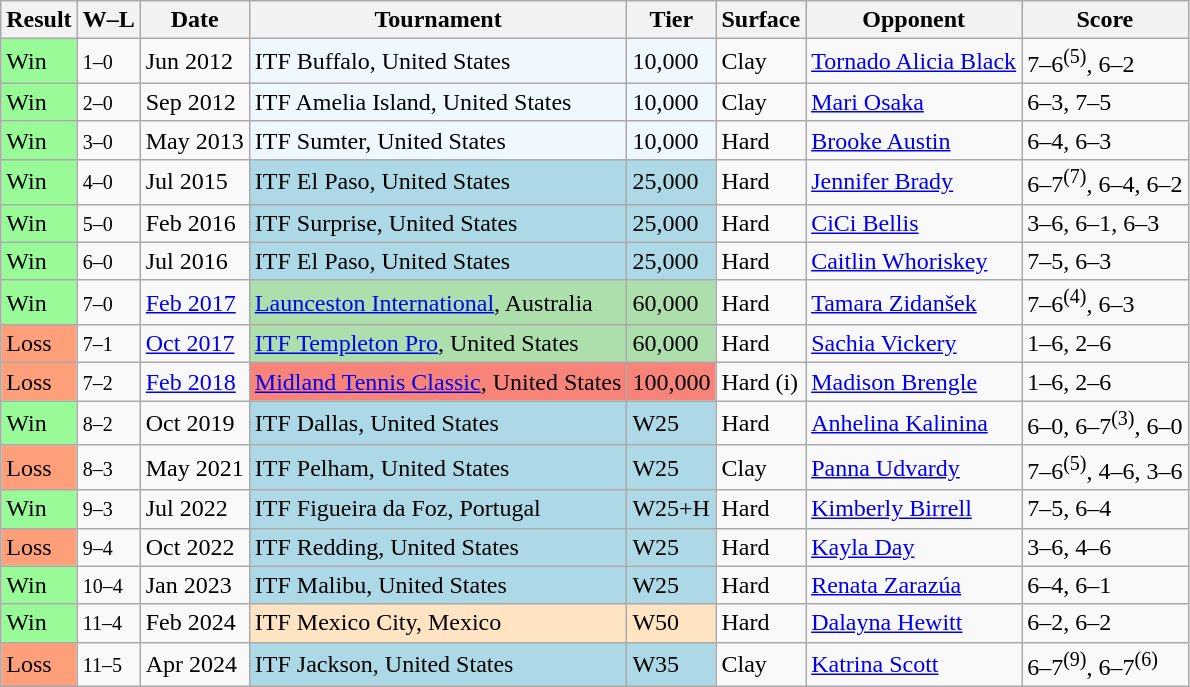<table class="sortable wikitable">
<tr>
<th>Result</th>
<th class="unsortable">W–L</th>
<th>Date</th>
<th>Tournament</th>
<th>Tier</th>
<th>Surface</th>
<th>Opponent</th>
<th class="unsortable">Score</th>
</tr>
<tr>
<td style="background:#98fb98;">Win</td>
<td><small>1–0</small></td>
<td>Jun 2012</td>
<td style="background:#f0f8ff;">ITF Buffalo, United States</td>
<td style="background:#f0f8ff;">10,000</td>
<td>Clay</td>
<td> <a href='#'>Tornado Alicia Black</a></td>
<td>7–6<sup>(5)</sup>, 6–2</td>
</tr>
<tr>
<td style="background:#98fb98;">Win</td>
<td><small>2–0</small></td>
<td>Sep 2012</td>
<td style="background:#f0f8ff;">ITF Amelia Island, United States</td>
<td style="background:#f0f8ff;">10,000</td>
<td>Clay</td>
<td> <a href='#'>Mari Osaka</a></td>
<td>6–3, 7–5</td>
</tr>
<tr>
<td style="background:#98fb98;">Win</td>
<td><small>3–0</small></td>
<td>May 2013</td>
<td style="background:#f0f8ff;">ITF Sumter, United States</td>
<td style="background:#f0f8ff;">10,000</td>
<td>Hard</td>
<td> <a href='#'>Brooke Austin</a></td>
<td>6–4, 6–3</td>
</tr>
<tr>
<td style="background:#98fb98;">Win</td>
<td><small>4–0</small></td>
<td>Jul 2015</td>
<td style="background:lightblue;">ITF El Paso, United States</td>
<td style="background:lightblue;">25,000</td>
<td>Hard</td>
<td> <a href='#'>Jennifer Brady</a></td>
<td>6–7<sup>(7)</sup>, 6–4, 6–2</td>
</tr>
<tr>
<td style="background:#98fb98;">Win</td>
<td><small>5–0</small></td>
<td>Feb 2016</td>
<td style="background:lightblue;">ITF Surprise, United States</td>
<td style="background:lightblue;">25,000</td>
<td>Hard</td>
<td> <a href='#'>CiCi Bellis</a></td>
<td>3–6, 6–1, 6–3</td>
</tr>
<tr>
<td style="background:#98fb98;">Win</td>
<td><small>6–0</small></td>
<td>Jul 2016</td>
<td style="background:lightblue;">ITF El Paso, United States</td>
<td style="background:lightblue;">25,000</td>
<td>Hard</td>
<td> <a href='#'>Caitlin Whoriskey</a></td>
<td>7–5, 6–3</td>
</tr>
<tr>
<td style="background:#98fb98;">Win</td>
<td><small>7–0</small></td>
<td><a href='#'>Feb 2017</a></td>
<td style="background:#addfad;"><a href='#'>Launceston International</a>, Australia</td>
<td style="background:#addfad;">60,000</td>
<td>Hard</td>
<td> <a href='#'>Tamara Zidanšek</a></td>
<td>7–6<sup>(4)</sup>, 6–3</td>
</tr>
<tr>
<td style="background:#ffa07a;">Loss</td>
<td><small>7–1</small></td>
<td><a href='#'>Oct 2017</a></td>
<td style="background:#addfad;"><a href='#'>ITF Templeton Pro</a>, United States</td>
<td style="background:#addfad;">60,000</td>
<td>Hard</td>
<td> <a href='#'>Sachia Vickery</a></td>
<td>1–6, 2–6</td>
</tr>
<tr>
<td style="background:#ffa07a;">Loss</td>
<td><small>7–2</small></td>
<td><a href='#'>Feb 2018</a></td>
<td style="background:#f88379;"><a href='#'>Midland Tennis Classic</a>, United States</td>
<td style="background:#f88379;">100,000</td>
<td>Hard (i)</td>
<td> <a href='#'>Madison Brengle</a></td>
<td>1–6, 2–6</td>
</tr>
<tr>
<td style="background:#98fb98;">Win</td>
<td><small>8–2</small></td>
<td>Oct 2019</td>
<td style="background:lightblue;">ITF Dallas, United States</td>
<td style="background:lightblue;">W25</td>
<td>Hard</td>
<td> <a href='#'>Anhelina Kalinina</a></td>
<td>6–0, 6–7<sup>(3)</sup>, 6–0</td>
</tr>
<tr>
<td style="background:#ffa07a;">Loss</td>
<td><small>8–3</small></td>
<td>May 2021</td>
<td style="background:lightblue;">ITF Pelham, United States</td>
<td style="background:lightblue;">W25</td>
<td>Clay</td>
<td> <a href='#'>Panna Udvardy</a></td>
<td>7–6<sup>(5)</sup>, 4–6, 3–6</td>
</tr>
<tr>
<td style="background:#98fb98;">Win</td>
<td><small>9–3</small></td>
<td>Jul 2022</td>
<td style="background:lightblue;">ITF Figueira da Foz, Portugal</td>
<td style="background:lightblue;">W25+H</td>
<td>Hard</td>
<td> <a href='#'>Kimberly Birrell</a></td>
<td>7–5, 6–4</td>
</tr>
<tr>
<td style="background:#ffa07a;">Loss</td>
<td><small>9–4</small></td>
<td>Oct 2022</td>
<td style="background:lightblue;">ITF Redding, United States</td>
<td style="background:lightblue;">W25</td>
<td>Hard</td>
<td> <a href='#'>Kayla Day</a></td>
<td>3–6, 4–6</td>
</tr>
<tr>
<td style="background:#98fb98;">Win</td>
<td><small>10–4</small></td>
<td>Jan 2023</td>
<td style="background:lightblue;">ITF Malibu, United States</td>
<td style="background:lightblue;">W25</td>
<td>Hard</td>
<td> <a href='#'>Renata Zarazúa</a></td>
<td>6–4, 6–1</td>
</tr>
<tr>
<td style="background:#98fb98;">Win</td>
<td><small>11–4</small></td>
<td>Feb 2024</td>
<td style="background:#ffe4c4;">ITF Mexico City, Mexico</td>
<td style="background:#ffe4c4;">W50</td>
<td>Hard</td>
<td> <a href='#'>Dalayna Hewitt</a></td>
<td>6–2, 6–2</td>
</tr>
<tr>
<td style="background:#ffa07a;">Loss</td>
<td><small>11–5</small></td>
<td>Apr 2024</td>
<td style="background:lightblue;">ITF Jackson, United States</td>
<td style="background:lightblue;">W35</td>
<td>Clay</td>
<td> <a href='#'>Katrina Scott</a></td>
<td>6–7<sup>(9)</sup>, 6–7<sup>(6)</sup></td>
</tr>
</table>
